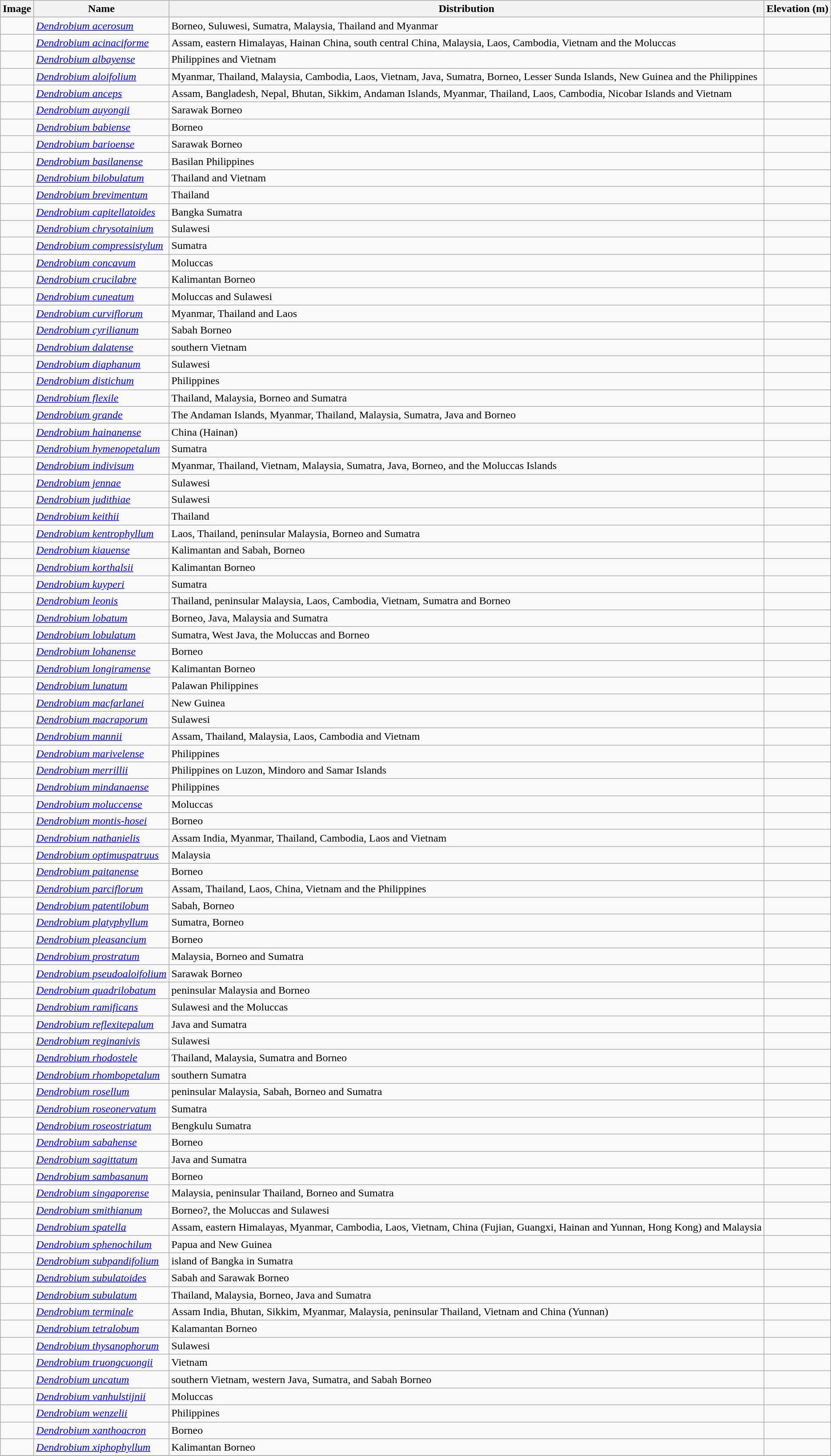<table class="wikitable collapsible">
<tr>
<th>Image</th>
<th>Name</th>
<th>Distribution</th>
<th>Elevation (m)</th>
</tr>
<tr>
<td></td>
<td><em><a href='#'>Dendrobium acerosum</a></em> </td>
<td>Borneo, Suluwesi, Sumatra, Malaysia, Thailand and Myanmar</td>
<td></td>
</tr>
<tr>
<td></td>
<td><em><a href='#'>Dendrobium acinaciforme</a></em> </td>
<td>Assam, eastern Himalayas, Hainan China, south central China, Malaysia, Laos, Cambodia, Vietnam and the Moluccas</td>
<td></td>
</tr>
<tr>
<td></td>
<td><em><a href='#'>Dendrobium albayense</a></em> </td>
<td>Philippines and Vietnam</td>
<td></td>
</tr>
<tr>
<td></td>
<td><em><a href='#'>Dendrobium aloifolium</a></em> </td>
<td>Myanmar, Thailand, Malaysia, Cambodia, Laos, Vietnam, Java, Sumatra, Borneo, Lesser Sunda Islands, New Guinea and the Philippines</td>
<td></td>
</tr>
<tr>
<td></td>
<td><em><a href='#'>Dendrobium anceps</a></em> </td>
<td>Assam, Bangladesh,  Nepal, Bhutan, Sikkim, Andaman Islands, Myanmar, Thailand, Laos, Cambodia, Nicobar Islands and Vietnam</td>
<td></td>
</tr>
<tr>
<td></td>
<td><em><a href='#'>Dendrobium auyongii</a></em> </td>
<td>Sarawak Borneo</td>
<td></td>
</tr>
<tr>
<td></td>
<td><em><a href='#'>Dendrobium babiense</a></em> </td>
<td>Borneo</td>
<td></td>
</tr>
<tr>
<td></td>
<td><em><a href='#'>Dendrobium barioense</a></em> </td>
<td>Sarawak Borneo</td>
<td></td>
</tr>
<tr>
<td></td>
<td><em><a href='#'>Dendrobium basilanense</a></em> </td>
<td>Basilan Philippines</td>
<td></td>
</tr>
<tr>
<td></td>
<td><em><a href='#'>Dendrobium bilobulatum</a></em> </td>
<td>Thailand and Vietnam</td>
<td></td>
</tr>
<tr>
<td></td>
<td><em><a href='#'>Dendrobium brevimentum</a></em> </td>
<td>Thailand</td>
<td></td>
</tr>
<tr>
<td></td>
<td><em><a href='#'>Dendrobium capitellatoides</a></em> </td>
<td>Bangka Sumatra</td>
<td></td>
</tr>
<tr>
<td></td>
<td><em><a href='#'>Dendrobium chrysotainium</a></em> </td>
<td>Sulawesi</td>
<td></td>
</tr>
<tr>
<td></td>
<td><em><a href='#'>Dendrobium compressistylum</a></em> </td>
<td>Sumatra</td>
<td></td>
</tr>
<tr>
<td></td>
<td><em><a href='#'>Dendrobium concavum</a></em> </td>
<td>Moluccas</td>
<td></td>
</tr>
<tr>
<td></td>
<td><em><a href='#'>Dendrobium crucilabre</a></em> </td>
<td>Kalimantan Borneo</td>
<td></td>
</tr>
<tr>
<td></td>
<td><em><a href='#'>Dendrobium cuneatum</a></em> </td>
<td>Moluccas and Sulawesi</td>
<td></td>
</tr>
<tr>
<td></td>
<td><em><a href='#'>Dendrobium curviflorum</a></em> </td>
<td>Myanmar, Thailand and Laos</td>
<td></td>
</tr>
<tr>
<td></td>
<td><em><a href='#'>Dendrobium cyrilianum</a></em> </td>
<td>Sabah Borneo</td>
<td></td>
</tr>
<tr>
<td></td>
<td><em><a href='#'>Dendrobium dalatense</a></em> </td>
<td>southern Vietnam</td>
<td></td>
</tr>
<tr>
<td></td>
<td><em><a href='#'>Dendrobium diaphanum</a></em> </td>
<td>Sulawesi</td>
<td></td>
</tr>
<tr>
<td></td>
<td><em><a href='#'>Dendrobium distichum</a></em> </td>
<td>Philippines</td>
<td></td>
</tr>
<tr>
<td></td>
<td><em><a href='#'>Dendrobium flexile</a></em> </td>
<td>Thailand, Malaysia, Borneo and Sumatra</td>
<td></td>
</tr>
<tr>
<td></td>
<td><em><a href='#'>Dendrobium grande</a></em> </td>
<td>The Andaman Islands, Myanmar, Thailand, Malaysia, Sumatra, Java and Borneo</td>
<td></td>
</tr>
<tr>
<td></td>
<td><em><a href='#'>Dendrobium hainanense</a></em> </td>
<td>China (Hainan)</td>
<td></td>
</tr>
<tr>
<td></td>
<td><em><a href='#'>Dendrobium hymenopetalum</a></em> </td>
<td>Sumatra</td>
<td></td>
</tr>
<tr>
<td></td>
<td><em><a href='#'>Dendrobium indivisum</a></em> </td>
<td>Myanmar, Thailand, Vietnam, Malaysia, Sumatra, Java, Borneo, and the Moluccas Islands</td>
<td></td>
</tr>
<tr>
<td></td>
<td><em><a href='#'>Dendrobium jennae</a></em> </td>
<td>Sulawesi</td>
<td></td>
</tr>
<tr>
<td></td>
<td><em><a href='#'>Dendrobium judithiae</a></em> </td>
<td>Sulawesi</td>
<td></td>
</tr>
<tr>
<td></td>
<td><em><a href='#'>Dendrobium keithii</a></em> </td>
<td>Thailand</td>
<td></td>
</tr>
<tr>
<td></td>
<td><em><a href='#'>Dendrobium kentrophyllum</a></em> </td>
<td>Laos, Thailand, peninsular Malaysia, Borneo and Sumatra</td>
<td></td>
</tr>
<tr>
<td></td>
<td><em><a href='#'>Dendrobium kiauense</a></em> </td>
<td>Kalimantan and Sabah, Borneo</td>
<td></td>
</tr>
<tr>
<td></td>
<td><em><a href='#'>Dendrobium korthalsii</a></em> </td>
<td>Kalimantan Borneo</td>
<td></td>
</tr>
<tr>
<td></td>
<td><em><a href='#'>Dendrobium kuyperi</a></em> </td>
<td>Sumatra</td>
<td></td>
</tr>
<tr>
<td></td>
<td><em><a href='#'>Dendrobium leonis</a></em> </td>
<td>Thailand, peninsular Malaysia, Laos, Cambodia, Vietnam, Sumatra and Borneo</td>
<td></td>
</tr>
<tr>
<td></td>
<td><em><a href='#'>Dendrobium lobatum</a></em> </td>
<td>Borneo, Java, Malaysia and Sumatra</td>
<td></td>
</tr>
<tr>
<td></td>
<td><em><a href='#'>Dendrobium lobulatum</a></em> </td>
<td>Sumatra, West Java, the Moluccas and Borneo</td>
<td></td>
</tr>
<tr>
<td></td>
<td><em><a href='#'>Dendrobium lohanense</a></em> </td>
<td>Borneo</td>
<td></td>
</tr>
<tr>
<td></td>
<td><em><a href='#'>Dendrobium longiramense</a></em> </td>
<td>Kalimantan Borneo</td>
<td></td>
</tr>
<tr>
<td></td>
<td><em><a href='#'>Dendrobium lunatum</a></em> </td>
<td>Palawan Philippines</td>
<td></td>
</tr>
<tr>
<td></td>
<td><em><a href='#'>Dendrobium macfarlanei</a></em> </td>
<td>New Guinea</td>
<td></td>
</tr>
<tr>
<td></td>
<td><em><a href='#'>Dendrobium macraporum</a></em> </td>
<td>Sulawesi</td>
<td></td>
</tr>
<tr>
<td></td>
<td><em><a href='#'>Dendrobium mannii</a></em> </td>
<td>Assam, Thailand, Malaysia, Laos, Cambodia and Vietnam</td>
<td></td>
</tr>
<tr>
<td></td>
<td><em><a href='#'>Dendrobium marivelense</a></em> </td>
<td>Philippines</td>
<td></td>
</tr>
<tr>
<td></td>
<td><em><a href='#'>Dendrobium merrillii</a></em> </td>
<td>Philippines on Luzon, Mindoro and Samar Islands</td>
<td></td>
</tr>
<tr>
<td></td>
<td><em><a href='#'>Dendrobium mindanaense</a></em> </td>
<td>Philippines</td>
<td></td>
</tr>
<tr>
<td></td>
<td><em><a href='#'>Dendrobium moluccense</a></em> </td>
<td>Moluccas</td>
<td></td>
</tr>
<tr>
<td></td>
<td><em><a href='#'>Dendrobium montis-hosei</a></em> </td>
<td>Borneo</td>
<td></td>
</tr>
<tr>
<td></td>
<td><em><a href='#'>Dendrobium nathanielis</a></em> </td>
<td>Assam India, Myanmar, Thailand, Cambodia, Laos and Vietnam</td>
<td></td>
</tr>
<tr>
<td></td>
<td><em><a href='#'>Dendrobium optimuspatruus</a></em> </td>
<td>Malaysia</td>
<td></td>
</tr>
<tr>
<td></td>
<td><em><a href='#'>Dendrobium paitanense</a></em> </td>
<td>Borneo</td>
<td></td>
</tr>
<tr>
<td></td>
<td><em><a href='#'>Dendrobium parciflorum</a></em> </td>
<td>Assam,  Thailand, Laos, China, Vietnam and the Philippines</td>
<td></td>
</tr>
<tr>
<td></td>
<td><em><a href='#'>Dendrobium patentilobum</a></em> </td>
<td>Sabah, Borneo</td>
<td></td>
</tr>
<tr>
<td></td>
<td><em><a href='#'>Dendrobium platyphyllum</a></em> </td>
<td>Sumatra, Borneo</td>
<td></td>
</tr>
<tr>
<td></td>
<td><em><a href='#'>Dendrobium pleasancium</a></em> </td>
<td>Borneo</td>
<td></td>
</tr>
<tr>
<td></td>
<td><em><a href='#'>Dendrobium prostratum</a></em> </td>
<td>Malaysia, Borneo and Sumatra</td>
<td></td>
</tr>
<tr>
<td></td>
<td><em><a href='#'>Dendrobium pseudoaloifolium</a></em> </td>
<td>Sarawak Borneo</td>
<td></td>
</tr>
<tr>
<td></td>
<td><em><a href='#'>Dendrobium quadrilobatum</a></em> </td>
<td>peninsular Malaysia and Borneo</td>
<td></td>
</tr>
<tr>
<td></td>
<td><em><a href='#'>Dendrobium ramificans</a></em> </td>
<td>Sulawesi and the Moluccas</td>
<td></td>
</tr>
<tr>
<td></td>
<td><em><a href='#'>Dendrobium reflexitepalum</a></em> </td>
<td>Java and Sumatra</td>
<td></td>
</tr>
<tr>
<td></td>
<td><em><a href='#'>Dendrobium reginanivis</a></em> </td>
<td>Sulawesi</td>
<td></td>
</tr>
<tr>
<td></td>
<td><em><a href='#'>Dendrobium rhodostele</a></em> </td>
<td>Thailand, Malaysia, Sumatra and Borneo</td>
<td></td>
</tr>
<tr>
<td></td>
<td><em><a href='#'>Dendrobium rhombopetalum</a></em> </td>
<td>southern Sumatra</td>
<td></td>
</tr>
<tr>
<td></td>
<td><em><a href='#'>Dendrobium rosellum</a></em> </td>
<td>peninsular Malaysia, Sabah, Borneo and Sumatra</td>
<td></td>
</tr>
<tr>
<td></td>
<td><em><a href='#'>Dendrobium roseonervatum</a></em> </td>
<td>Sumatra</td>
<td></td>
</tr>
<tr>
<td></td>
<td><em><a href='#'>Dendrobium roseostriatum</a></em> </td>
<td>Bengkulu Sumatra</td>
<td></td>
</tr>
<tr>
<td></td>
<td><em><a href='#'>Dendrobium sabahense</a></em> </td>
<td>Borneo</td>
<td></td>
</tr>
<tr>
<td></td>
<td><em><a href='#'>Dendrobium sagittatum</a></em> </td>
<td>Java and Sumatra</td>
<td></td>
</tr>
<tr>
<td></td>
<td><em><a href='#'>Dendrobium sambasanum</a></em> </td>
<td>Borneo</td>
<td></td>
</tr>
<tr>
<td></td>
<td><em><a href='#'>Dendrobium singaporense</a></em> </td>
<td>Malaysia, peninsular Thailand, Borneo and Sumatra</td>
<td></td>
</tr>
<tr>
<td></td>
<td><em><a href='#'>Dendrobium smithianum</a></em> </td>
<td>Borneo?, the Moluccas and Sulawesi</td>
<td></td>
</tr>
<tr>
<td></td>
<td><em><a href='#'>Dendrobium spatella</a></em> </td>
<td>Assam, eastern Himalayas, Myanmar, Cambodia, Laos, Vietnam,  China (Fujian, Guangxi, Hainan and Yunnan, Hong Kong) and Malaysia</td>
<td></td>
</tr>
<tr>
<td></td>
<td><em><a href='#'>Dendrobium sphenochilum</a></em> </td>
<td>Papua and New Guinea</td>
<td></td>
</tr>
<tr>
<td></td>
<td><em><a href='#'>Dendrobium subpandifolium</a></em> </td>
<td>island of Bangka in Sumatra</td>
<td></td>
</tr>
<tr>
<td></td>
<td><em><a href='#'>Dendrobium subulatoides</a></em> </td>
<td>Sabah and Sarawak Borneo</td>
<td></td>
</tr>
<tr>
<td></td>
<td><em><a href='#'>Dendrobium subulatum</a></em> </td>
<td>Thailand, Malaysia, Borneo, Java and Sumatra</td>
<td></td>
</tr>
<tr>
<td></td>
<td><em><a href='#'>Dendrobium terminale</a></em> </td>
<td>Assam India,  Bhutan, Sikkim, Myanmar, Malaysia, peninsular Thailand, Vietnam and China (Yunnan)</td>
<td></td>
</tr>
<tr>
<td></td>
<td><em><a href='#'>Dendrobium tetralobum</a></em> </td>
<td>Kalamantan Borneo</td>
<td></td>
</tr>
<tr>
<td></td>
<td><em><a href='#'>Dendrobium thysanophorum</a></em> </td>
<td>Sulawesi</td>
<td></td>
</tr>
<tr>
<td></td>
<td><em><a href='#'>Dendrobium truongcuongii</a></em> </td>
<td>Vietnam</td>
<td></td>
</tr>
<tr>
<td></td>
<td><em><a href='#'>Dendrobium uncatum</a></em> </td>
<td>southern Vietnam, western Java, Sumatra, and Sabah Borneo</td>
<td></td>
</tr>
<tr>
<td></td>
<td><em><a href='#'>Dendrobium vanhulstijnii</a></em> </td>
<td>Moluccas</td>
<td></td>
</tr>
<tr>
<td></td>
<td><em><a href='#'>Dendrobium wenzelii</a></em> </td>
<td>Philippines</td>
<td></td>
</tr>
<tr>
<td></td>
<td><em><a href='#'>Dendrobium xanthoacron</a></em> </td>
<td>Borneo</td>
<td></td>
</tr>
<tr>
<td></td>
<td><em><a href='#'>Dendrobium xiphophyllum</a></em> </td>
<td>Kalimantan Borneo</td>
<td></td>
</tr>
<tr>
</tr>
</table>
